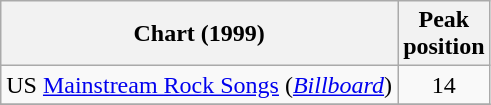<table class="wikitable sortable">
<tr>
<th>Chart (1999)</th>
<th>Peak<br>position</th>
</tr>
<tr>
<td>US <a href='#'>Mainstream Rock Songs</a> (<em><a href='#'>Billboard</a></em>)</td>
<td align="center">14</td>
</tr>
<tr>
</tr>
</table>
